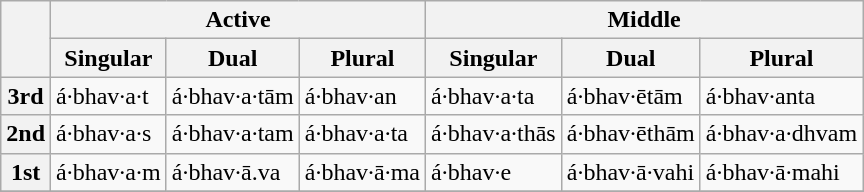<table class="wikitable" border="1">
<tr>
<th rowspan="2"></th>
<th colspan="3">Active</th>
<th colspan="3">Middle</th>
</tr>
<tr>
<th>Singular</th>
<th>Dual</th>
<th>Plural</th>
<th>Singular</th>
<th>Dual</th>
<th>Plural</th>
</tr>
<tr>
<th>3rd</th>
<td>á·bhav·a·t</td>
<td>á·bhav·a·tām</td>
<td>á·bhav·an </td>
<td>á·bhav·a·ta</td>
<td>á·bhav·ētām</td>
<td>á·bhav·anta</td>
</tr>
<tr>
<th>2nd</th>
<td>á·bhav·a·s</td>
<td>á·bhav·a·tam</td>
<td>á·bhav·a·ta</td>
<td>á·bhav·a·thās</td>
<td>á·bhav·ēthām</td>
<td>á·bhav·a·dhvam</td>
</tr>
<tr>
<th>1st</th>
<td>á·bhav·a·m</td>
<td>á·bhav·ā.va</td>
<td>á·bhav·ā·ma</td>
<td>á·bhav·e</td>
<td>á·bhav·ā·vahi</td>
<td>á·bhav·ā·mahi</td>
</tr>
<tr>
</tr>
</table>
